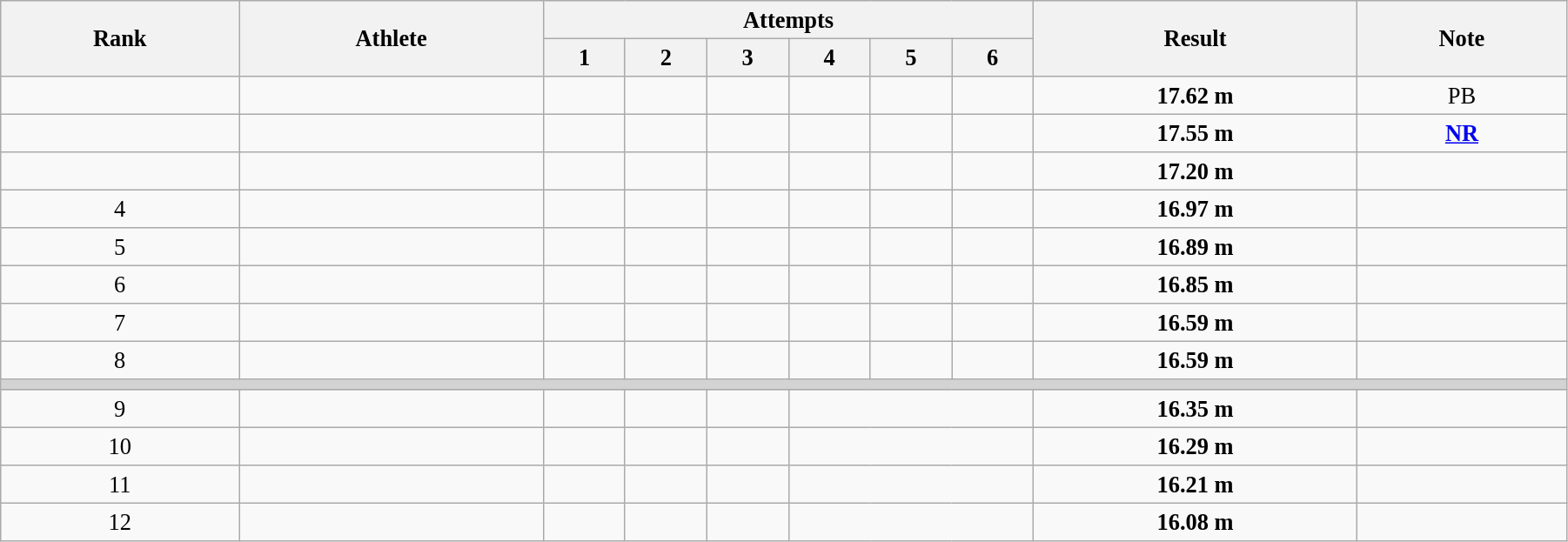<table class="wikitable" style=" text-align:center; font-size:110%;" width="95%">
<tr>
<th rowspan="2">Rank</th>
<th rowspan="2">Athlete</th>
<th colspan="6">Attempts</th>
<th rowspan="2">Result</th>
<th rowspan="2">Note</th>
</tr>
<tr>
<th>1</th>
<th>2</th>
<th>3</th>
<th>4</th>
<th>5</th>
<th>6</th>
</tr>
<tr>
<td></td>
<td align=left></td>
<td></td>
<td></td>
<td></td>
<td></td>
<td></td>
<td></td>
<td><strong>17.62 m</strong></td>
<td>PB</td>
</tr>
<tr>
<td></td>
<td align=left></td>
<td></td>
<td></td>
<td></td>
<td></td>
<td></td>
<td></td>
<td><strong>17.55 m</strong></td>
<td><strong><a href='#'>NR</a></strong></td>
</tr>
<tr>
<td></td>
<td align=left></td>
<td></td>
<td></td>
<td></td>
<td></td>
<td></td>
<td></td>
<td><strong>17.20 m</strong></td>
<td></td>
</tr>
<tr>
<td>4</td>
<td align=left></td>
<td></td>
<td></td>
<td></td>
<td></td>
<td></td>
<td></td>
<td><strong>16.97 m</strong></td>
<td></td>
</tr>
<tr>
<td>5</td>
<td align=left></td>
<td></td>
<td></td>
<td></td>
<td></td>
<td></td>
<td></td>
<td><strong>16.89 m</strong></td>
<td></td>
</tr>
<tr>
<td>6</td>
<td align=left></td>
<td></td>
<td></td>
<td></td>
<td></td>
<td></td>
<td></td>
<td><strong>16.85 m</strong></td>
<td></td>
</tr>
<tr>
<td>7</td>
<td align=left></td>
<td></td>
<td></td>
<td></td>
<td></td>
<td></td>
<td></td>
<td><strong>16.59 m</strong></td>
<td></td>
</tr>
<tr>
<td>8</td>
<td align=left></td>
<td></td>
<td></td>
<td></td>
<td></td>
<td></td>
<td></td>
<td><strong>16.59 m</strong></td>
<td></td>
</tr>
<tr>
<td colspan=10 bgcolor=lightgray></td>
</tr>
<tr>
<td>9</td>
<td align=left></td>
<td></td>
<td></td>
<td></td>
<td colspan=3></td>
<td><strong>16.35 m</strong></td>
<td></td>
</tr>
<tr>
<td>10</td>
<td align=left></td>
<td></td>
<td></td>
<td></td>
<td colspan=3></td>
<td><strong>16.29 m</strong></td>
<td></td>
</tr>
<tr>
<td>11</td>
<td align=left></td>
<td></td>
<td></td>
<td></td>
<td colspan=3></td>
<td><strong>16.21 m</strong></td>
<td></td>
</tr>
<tr>
<td>12</td>
<td align=left></td>
<td></td>
<td></td>
<td></td>
<td colspan=3></td>
<td><strong>16.08 m</strong></td>
<td></td>
</tr>
</table>
